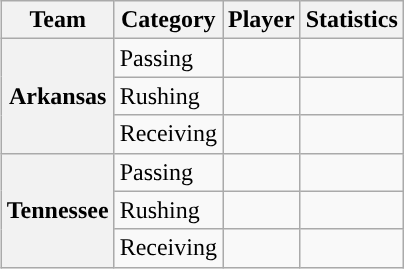<table class="wikitable" style="float:right">
<tr>
<th>Team</th>
<th>Category</th>
<th>Player</th>
<th>Statistics</th>
</tr>
<tr>
<th rowspan=3>Arkansas</th>
<td>Passing</td>
<td></td>
<td></td>
</tr>
<tr>
<td>Rushing</td>
<td></td>
<td></td>
</tr>
<tr>
<td>Receiving</td>
<td></td>
<td></td>
</tr>
<tr>
<th rowspan=3>Tennessee</th>
<td>Passing</td>
<td></td>
<td></td>
</tr>
<tr>
<td>Rushing</td>
<td></td>
<td></td>
</tr>
<tr>
<td>Receiving</td>
<td></td>
<td></td>
</tr>
</table>
